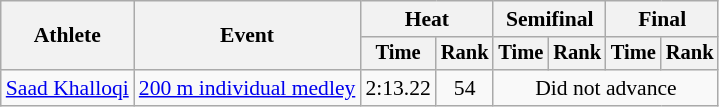<table class=wikitable style="font-size:90%">
<tr>
<th rowspan="2">Athlete</th>
<th rowspan="2">Event</th>
<th colspan="2">Heat</th>
<th colspan="2">Semifinal</th>
<th colspan="2">Final</th>
</tr>
<tr style="font-size:95%">
<th>Time</th>
<th>Rank</th>
<th>Time</th>
<th>Rank</th>
<th>Time</th>
<th>Rank</th>
</tr>
<tr align=center>
<td align=left><a href='#'>Saad Khalloqi</a></td>
<td align=left><a href='#'>200 m individual medley</a></td>
<td>2:13.22</td>
<td>54</td>
<td colspan=4>Did not advance</td>
</tr>
</table>
